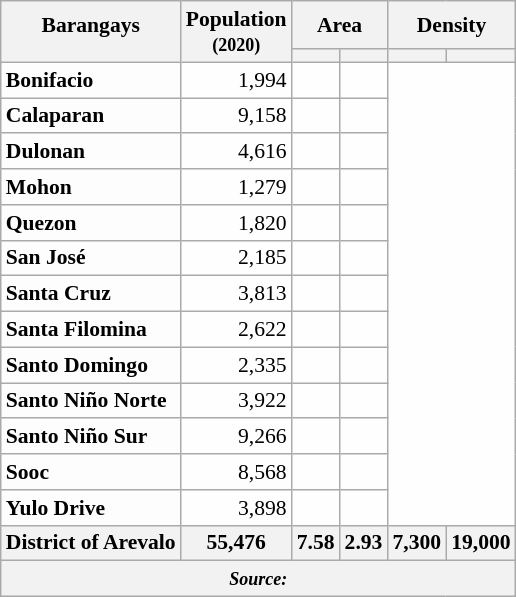<table class="wikitable sortable" style="text-align:right;table-layout:fixed;font-size:90%;background-color:#FEFEFE;">
<tr>
<th scope="col" style="border-bottom:none;">Barangays</th>
<th rowspan="2" scope="col" style="border-bottom:none;">Population<br><small>(2020)</small></th>
<th colspan="2" scope="col">Area</th>
<th colspan="2">Density</th>
</tr>
<tr>
<th scope="col" style="border-top:none;"></th>
<th scope="col"></th>
<th scope="col"></th>
<th scope="col"></th>
<th scope="col"></th>
</tr>
<tr>
<th scope="row" style="text-align:left;background-color:#FDFDFD;">Bonifacio</th>
<td>1,994</td>
<td></td>
<td></td>
</tr>
<tr>
<th scope="row" style="text-align:left;background-color:#FDFDFD;">Calaparan</th>
<td>9,158</td>
<td></td>
<td></td>
</tr>
<tr>
<th scope="row" style="text-align:left;background-color:#FDFDFD;">Dulonan</th>
<td>4,616</td>
<td></td>
<td></td>
</tr>
<tr>
<th scope="row" style="text-align:left;background-color:#FDFDFD;">Mohon</th>
<td>1,279</td>
<td></td>
<td></td>
</tr>
<tr>
<th scope="row" style="text-align:left;background-color:#FDFDFD;">Quezon</th>
<td>1,820</td>
<td></td>
<td></td>
</tr>
<tr>
<th scope="row" style="text-align:left;background-color:#FDFDFD;">San José</th>
<td>2,185</td>
<td></td>
<td></td>
</tr>
<tr>
<th scope="row" style="text-align:left;background-color:#FDFDFD;">Santa Cruz</th>
<td>3,813</td>
<td></td>
<td></td>
</tr>
<tr>
<th scope="row" style="text-align:left;background-color:#FDFDFD;">Santa Filomina</th>
<td>2,622</td>
<td></td>
<td></td>
</tr>
<tr>
<th scope="row" style="text-align:left;background-color:#FDFDFD;">Santo Domingo</th>
<td>2,335</td>
<td></td>
<td></td>
</tr>
<tr>
<th scope="row" style="text-align:left;background-color:#FDFDFD;">Santo Niño Norte</th>
<td>3,922</td>
<td></td>
<td></td>
</tr>
<tr>
<th scope="row" style="text-align:left;background-color:#FDFDFD;">Santo Niño Sur</th>
<td>9,266</td>
<td></td>
<td></td>
</tr>
<tr>
<th scope="row" style="text-align:left;background-color:#FDFDFD;">Sooc</th>
<td>8,568</td>
<td></td>
<td></td>
</tr>
<tr>
<th scope="row" style="text-align:left;background-color:#FDFDFD;">Yulo Drive</th>
<td>3,898</td>
<td></td>
<td></td>
</tr>
<tr>
<th><strong>District of Arevalo</strong></th>
<th>55,476</th>
<th>7.58</th>
<th>2.93</th>
<th>7,300</th>
<th>19,000</th>
</tr>
<tr>
<th colspan="6"><small><em>Source:</em> </small></th>
</tr>
</table>
